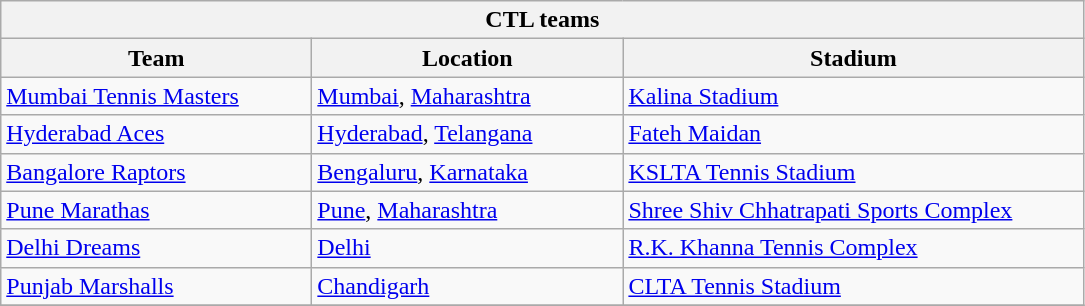<table class="wikitable sortable"  text-align:"left">
<tr>
<th colspan="7">CTL teams</th>
</tr>
<tr>
<th width=200>Team</th>
<th width=200>Location</th>
<th width=300>Stadium</th>
</tr>
<tr>
<td><a href='#'>Mumbai Tennis Masters</a></td>
<td><a href='#'>Mumbai</a>, <a href='#'>Maharashtra</a></td>
<td><a href='#'>Kalina Stadium</a></td>
</tr>
<tr>
<td><a href='#'>Hyderabad Aces</a></td>
<td><a href='#'>Hyderabad</a>, <a href='#'>Telangana</a></td>
<td><a href='#'>Fateh Maidan</a></td>
</tr>
<tr>
<td><a href='#'>Bangalore Raptors</a></td>
<td><a href='#'>Bengaluru</a>, <a href='#'>Karnataka</a></td>
<td><a href='#'>KSLTA Tennis Stadium</a></td>
</tr>
<tr>
<td><a href='#'>Pune Marathas</a></td>
<td><a href='#'>Pune</a>, <a href='#'>Maharashtra</a></td>
<td><a href='#'>Shree Shiv Chhatrapati Sports Complex</a></td>
</tr>
<tr>
<td><a href='#'>Delhi Dreams</a></td>
<td><a href='#'>Delhi</a></td>
<td><a href='#'>R.K. Khanna Tennis Complex</a></td>
</tr>
<tr>
<td><a href='#'>Punjab Marshalls</a></td>
<td><a href='#'>Chandigarh</a></td>
<td><a href='#'>CLTA Tennis Stadium</a></td>
</tr>
<tr>
</tr>
</table>
